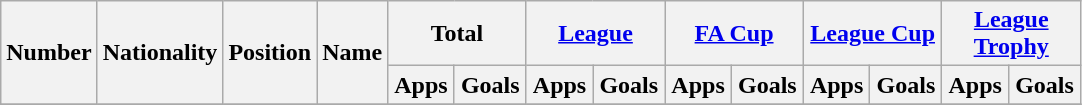<table class="wikitable" style="text-align:center">
<tr>
<th rowspan="2">Number</th>
<th rowspan="2">Nationality</th>
<th rowspan="2">Position</th>
<th rowspan="2">Name</th>
<th colspan="2" width="85">Total</th>
<th colspan="2" width="85"><a href='#'>League</a></th>
<th colspan="2" width="85"><a href='#'>FA Cup</a></th>
<th colspan="2" width="85"><a href='#'>League Cup</a></th>
<th colspan="2" width="85"><a href='#'>League Trophy</a></th>
</tr>
<tr>
<th>Apps</th>
<th>Goals</th>
<th>Apps</th>
<th>Goals</th>
<th>Apps</th>
<th>Goals</th>
<th>Apps</th>
<th>Goals</th>
<th>Apps</th>
<th>Goals</th>
</tr>
<tr>
</tr>
</table>
